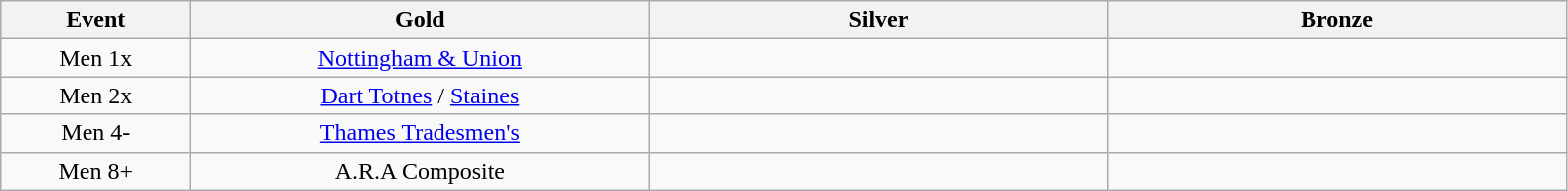<table class="wikitable" style="text-align:center">
<tr>
<th width=120>Event</th>
<th width=300>Gold</th>
<th width=300>Silver</th>
<th width=300>Bronze</th>
</tr>
<tr>
<td>Men 1x</td>
<td><a href='#'>Nottingham & Union</a></td>
<td></td>
<td></td>
</tr>
<tr>
<td>Men 2x</td>
<td><a href='#'>Dart Totnes</a> / <a href='#'>Staines</a></td>
<td></td>
<td></td>
</tr>
<tr>
<td>Men 4-</td>
<td><a href='#'>Thames Tradesmen's</a></td>
<td></td>
<td></td>
</tr>
<tr>
<td>Men 8+</td>
<td>A.R.A Composite</td>
<td></td>
<td></td>
</tr>
</table>
